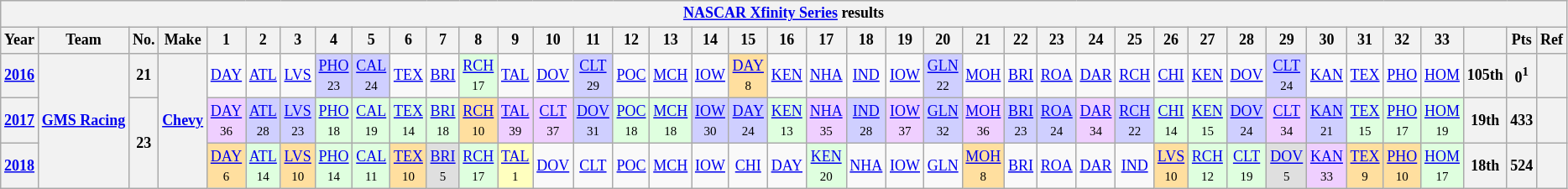<table class="wikitable" style="text-align:center; font-size:75%">
<tr>
<th colspan=42><a href='#'>NASCAR Xfinity Series</a> results</th>
</tr>
<tr>
<th>Year</th>
<th>Team</th>
<th>No.</th>
<th>Make</th>
<th>1</th>
<th>2</th>
<th>3</th>
<th>4</th>
<th>5</th>
<th>6</th>
<th>7</th>
<th>8</th>
<th>9</th>
<th>10</th>
<th>11</th>
<th>12</th>
<th>13</th>
<th>14</th>
<th>15</th>
<th>16</th>
<th>17</th>
<th>18</th>
<th>19</th>
<th>20</th>
<th>21</th>
<th>22</th>
<th>23</th>
<th>24</th>
<th>25</th>
<th>26</th>
<th>27</th>
<th>28</th>
<th>29</th>
<th>30</th>
<th>31</th>
<th>32</th>
<th>33</th>
<th></th>
<th>Pts</th>
<th>Ref</th>
</tr>
<tr>
<th><a href='#'>2016</a></th>
<th rowspan=3><a href='#'>GMS Racing</a></th>
<th>21</th>
<th rowspan=3><a href='#'>Chevy</a></th>
<td><a href='#'>DAY</a></td>
<td><a href='#'>ATL</a></td>
<td><a href='#'>LVS</a></td>
<td style="background:#CFCFFF;"><a href='#'>PHO</a><br><small>23</small></td>
<td style="background:#CFCFFF;"><a href='#'>CAL</a><br><small>24</small></td>
<td><a href='#'>TEX</a></td>
<td><a href='#'>BRI</a></td>
<td style="background:#DFFFDF;"><a href='#'>RCH</a><br><small>17</small></td>
<td><a href='#'>TAL</a></td>
<td><a href='#'>DOV</a></td>
<td style="background:#CFCFFF;"><a href='#'>CLT</a><br><small>29</small></td>
<td><a href='#'>POC</a></td>
<td><a href='#'>MCH</a></td>
<td><a href='#'>IOW</a></td>
<td style="background:#FFDF9F;"><a href='#'>DAY</a><br><small>8</small></td>
<td><a href='#'>KEN</a></td>
<td><a href='#'>NHA</a></td>
<td><a href='#'>IND</a></td>
<td><a href='#'>IOW</a></td>
<td style="background:#CFCFFF;"><a href='#'>GLN</a><br><small>22</small></td>
<td><a href='#'>MOH</a></td>
<td><a href='#'>BRI</a></td>
<td><a href='#'>ROA</a></td>
<td><a href='#'>DAR</a></td>
<td><a href='#'>RCH</a></td>
<td><a href='#'>CHI</a></td>
<td><a href='#'>KEN</a></td>
<td><a href='#'>DOV</a></td>
<td style="background:#CFCFFF;"><a href='#'>CLT</a><br><small>24</small></td>
<td><a href='#'>KAN</a></td>
<td><a href='#'>TEX</a></td>
<td><a href='#'>PHO</a></td>
<td><a href='#'>HOM</a></td>
<th>105th</th>
<th>0<sup>1</sup></th>
<th></th>
</tr>
<tr>
<th><a href='#'>2017</a></th>
<th rowspan=2>23</th>
<td style="background:#EFCFFF;"><a href='#'>DAY</a><br><small>36</small></td>
<td style="background:#CFCFFF;"><a href='#'>ATL</a><br><small>28</small></td>
<td style="background:#CFCFFF;"><a href='#'>LVS</a><br><small>23</small></td>
<td style="background:#DFFFDF;"><a href='#'>PHO</a><br><small>18</small></td>
<td style="background:#DFFFDF;"><a href='#'>CAL</a><br><small>19</small></td>
<td style="background:#DFFFDF;"><a href='#'>TEX</a><br><small>14</small></td>
<td style="background:#DFFFDF;"><a href='#'>BRI</a><br><small>18</small></td>
<td style="background:#FFDF9F;"><a href='#'>RCH</a><br><small>10</small></td>
<td style="background:#EFCFFF;"><a href='#'>TAL</a><br><small>39</small></td>
<td style="background:#EFCFFF;"><a href='#'>CLT</a><br><small>37</small></td>
<td style="background:#CFCFFF;"><a href='#'>DOV</a><br><small>31</small></td>
<td style="background:#DFFFDF;"><a href='#'>POC</a><br><small>18</small></td>
<td style="background:#DFFFDF;"><a href='#'>MCH</a><br><small>18</small></td>
<td style="background:#CFCFFF;"><a href='#'>IOW</a><br><small>30</small></td>
<td style="background:#CFCFFF;"><a href='#'>DAY</a><br><small>24</small></td>
<td style="background:#DFFFDF;"><a href='#'>KEN</a><br><small>13</small></td>
<td style="background:#EFCFFF;"><a href='#'>NHA</a><br><small>35</small></td>
<td style="background:#CFCFFF;"><a href='#'>IND</a><br><small>28</small></td>
<td style="background:#EFCFFF;"><a href='#'>IOW</a><br><small>37</small></td>
<td style="background:#CFCFFF;"><a href='#'>GLN</a><br><small>32</small></td>
<td style="background:#EFCFFF;"><a href='#'>MOH</a><br><small>36</small></td>
<td style="background:#CFCFFF;"><a href='#'>BRI</a><br><small>23</small></td>
<td style="background:#CFCFFF;"><a href='#'>ROA</a><br><small>24</small></td>
<td style="background:#EFCFFF;"><a href='#'>DAR</a><br><small>34</small></td>
<td style="background:#CFCFFF;"><a href='#'>RCH</a><br><small>22</small></td>
<td style="background:#DFFFDF;"><a href='#'>CHI</a><br><small>14</small></td>
<td style="background:#DFFFDF;"><a href='#'>KEN</a><br><small>15</small></td>
<td style="background:#CFCFFF;"><a href='#'>DOV</a><br><small>24</small></td>
<td style="background:#EFCFFF;"><a href='#'>CLT</a><br><small>34</small></td>
<td style="background:#CFCFFF;"><a href='#'>KAN</a><br><small>21</small></td>
<td style="background:#DFFFDF;"><a href='#'>TEX</a><br><small>15</small></td>
<td style="background:#DFFFDF;"><a href='#'>PHO</a><br><small>17</small></td>
<td style="background:#DFFFDF;"><a href='#'>HOM</a><br><small>19</small></td>
<th>19th</th>
<th>433</th>
<th></th>
</tr>
<tr>
<th><a href='#'>2018</a></th>
<td style="background:#FFDF9F;"><a href='#'>DAY</a><br><small>6</small></td>
<td style="background:#DFFFDF;"><a href='#'>ATL</a><br><small>14</small></td>
<td style="background:#FFDF9F;"><a href='#'>LVS</a><br><small>10</small></td>
<td style="background:#DFFFDF;"><a href='#'>PHO</a><br><small>14</small></td>
<td style="background:#DFFFDF;"><a href='#'>CAL</a><br><small>11</small></td>
<td style="background:#FFDF9F;"><a href='#'>TEX</a><br><small>10</small></td>
<td style="background:#DFDFDF;"><a href='#'>BRI</a><br><small>5</small></td>
<td style="background:#DFFFDF;"><a href='#'>RCH</a><br><small>17</small></td>
<td style="background:#FFFFBF;"><a href='#'>TAL</a><br><small>1</small></td>
<td><a href='#'>DOV</a></td>
<td><a href='#'>CLT</a></td>
<td><a href='#'>POC</a></td>
<td><a href='#'>MCH</a></td>
<td><a href='#'>IOW</a></td>
<td><a href='#'>CHI</a></td>
<td><a href='#'>DAY</a></td>
<td style="background:#DFFFDF;"><a href='#'>KEN</a><br><small>20</small></td>
<td><a href='#'>NHA</a></td>
<td><a href='#'>IOW</a></td>
<td><a href='#'>GLN</a></td>
<td style="background:#FFDF9F;"><a href='#'>MOH</a><br><small>8</small></td>
<td><a href='#'>BRI</a></td>
<td><a href='#'>ROA</a></td>
<td><a href='#'>DAR</a></td>
<td><a href='#'>IND</a></td>
<td style="background:#FFDF9F;"><a href='#'>LVS</a><br><small>10</small></td>
<td style="background:#DFFFDF;"><a href='#'>RCH</a><br><small>12</small></td>
<td style="background:#DFFFDF;"><a href='#'>CLT</a><br><small>19</small></td>
<td style="background:#DFDFDF;"><a href='#'>DOV</a><br><small>5</small></td>
<td style="background:#EFCFFF;"><a href='#'>KAN</a><br><small>33</small></td>
<td style="background:#FFDF9F;"><a href='#'>TEX</a><br><small>9</small></td>
<td style="background:#FFDF9F;"><a href='#'>PHO</a><br><small>10</small></td>
<td style="background:#DFFFDF;"><a href='#'>HOM</a><br><small>17</small></td>
<th>18th</th>
<th>524</th>
<th></th>
</tr>
</table>
